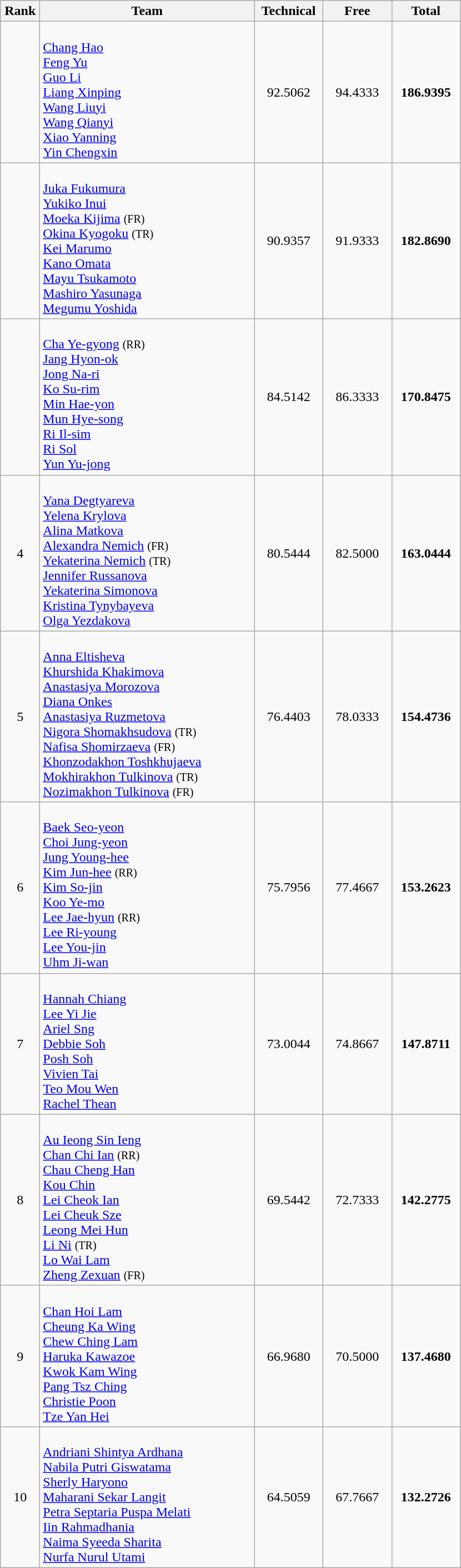<table class=wikitable style="text-align:center">
<tr>
<th width=40>Rank</th>
<th width=250>Team</th>
<th width=75>Technical</th>
<th width=75>Free</th>
<th width=75>Total</th>
</tr>
<tr>
<td></td>
<td align=left><br><a href='#'>Chang Hao</a><br><a href='#'>Feng Yu</a><br><a href='#'>Guo Li</a><br><a href='#'>Liang Xinping</a><br><a href='#'>Wang Liuyi</a><br><a href='#'>Wang Qianyi</a><br><a href='#'>Xiao Yanning</a><br><a href='#'>Yin Chengxin</a></td>
<td>92.5062</td>
<td>94.4333</td>
<td><strong>186.9395</strong></td>
</tr>
<tr>
<td></td>
<td align=left><br><a href='#'>Juka Fukumura</a><br><a href='#'>Yukiko Inui</a><br><a href='#'>Moeka Kijima</a> <small>(FR)</small><br><a href='#'>Okina Kyogoku</a> <small>(TR)</small><br><a href='#'>Kei Marumo</a><br><a href='#'>Kano Omata</a><br><a href='#'>Mayu Tsukamoto</a><br><a href='#'>Mashiro Yasunaga</a><br><a href='#'>Megumu Yoshida</a></td>
<td>90.9357</td>
<td>91.9333</td>
<td><strong>182.8690</strong></td>
</tr>
<tr>
<td></td>
<td align=left><br><a href='#'>Cha Ye-gyong</a> <small>(RR)</small><br><a href='#'>Jang Hyon-ok</a><br><a href='#'>Jong Na-ri</a><br><a href='#'>Ko Su-rim</a><br><a href='#'>Min Hae-yon</a><br><a href='#'>Mun Hye-song</a><br><a href='#'>Ri Il-sim</a><br><a href='#'>Ri Sol</a><br><a href='#'>Yun Yu-jong</a></td>
<td>84.5142</td>
<td>86.3333</td>
<td><strong>170.8475</strong></td>
</tr>
<tr>
<td>4</td>
<td align=left><br><a href='#'>Yana Degtyareva</a><br><a href='#'>Yelena Krylova</a><br><a href='#'>Alina Matkova</a><br><a href='#'>Alexandra Nemich</a> <small>(FR)</small><br><a href='#'>Yekaterina Nemich</a> <small>(TR)</small><br><a href='#'>Jennifer Russanova</a><br><a href='#'>Yekaterina Simonova</a><br><a href='#'>Kristina Tynybayeva</a><br><a href='#'>Olga Yezdakova</a></td>
<td>80.5444</td>
<td>82.5000</td>
<td><strong>163.0444</strong></td>
</tr>
<tr>
<td>5</td>
<td align=left><br><a href='#'>Anna Eltisheva</a><br><a href='#'>Khurshida Khakimova</a><br><a href='#'>Anastasiya Morozova</a><br><a href='#'>Diana Onkes</a><br><a href='#'>Anastasiya Ruzmetova</a><br><a href='#'>Nigora Shomakhsudova</a> <small>(TR)</small><br><a href='#'>Nafisa Shomirzaeva</a> <small>(FR)</small><br><a href='#'>Khonzodakhon Toshkhujaeva</a><br><a href='#'>Mokhirakhon Tulkinova</a> <small>(TR)</small><br><a href='#'>Nozimakhon Tulkinova</a> <small>(FR)</small></td>
<td>76.4403</td>
<td>78.0333</td>
<td><strong>154.4736</strong></td>
</tr>
<tr>
<td>6</td>
<td align=left><br><a href='#'>Baek Seo-yeon</a><br><a href='#'>Choi Jung-yeon</a><br><a href='#'>Jung Young-hee</a><br><a href='#'>Kim Jun-hee</a> <small>(RR)</small><br><a href='#'>Kim So-jin</a><br><a href='#'>Koo Ye-mo</a><br><a href='#'>Lee Jae-hyun</a> <small>(RR)</small><br><a href='#'>Lee Ri-young</a><br><a href='#'>Lee You-jin</a><br><a href='#'>Uhm Ji-wan</a></td>
<td>75.7956</td>
<td>77.4667</td>
<td><strong>153.2623</strong></td>
</tr>
<tr>
<td>7</td>
<td align=left><br><a href='#'>Hannah Chiang</a><br><a href='#'>Lee Yi Jie</a><br><a href='#'>Ariel Sng</a><br><a href='#'>Debbie Soh</a><br><a href='#'>Posh Soh</a><br><a href='#'>Vivien Tai</a><br><a href='#'>Teo Mou Wen</a><br><a href='#'>Rachel Thean</a></td>
<td>73.0044</td>
<td>74.8667</td>
<td><strong>147.8711</strong></td>
</tr>
<tr>
<td>8</td>
<td align=left><br><a href='#'>Au Ieong Sin Ieng</a><br><a href='#'>Chan Chi Ian</a> <small>(RR)</small><br><a href='#'>Chau Cheng Han</a><br><a href='#'>Kou Chin</a><br><a href='#'>Lei Cheok Ian</a><br><a href='#'>Lei Cheuk Sze</a><br><a href='#'>Leong Mei Hun</a><br><a href='#'>Li Ni</a> <small>(TR)</small><br><a href='#'>Lo Wai Lam</a><br><a href='#'>Zheng Zexuan</a> <small>(FR)</small></td>
<td>69.5442</td>
<td>72.7333</td>
<td><strong>142.2775</strong></td>
</tr>
<tr>
<td>9</td>
<td align=left><br><a href='#'>Chan Hoi Lam</a><br><a href='#'>Cheung Ka Wing</a><br><a href='#'>Chew Ching Lam</a><br><a href='#'>Haruka Kawazoe</a><br><a href='#'>Kwok Kam Wing</a><br><a href='#'>Pang Tsz Ching</a><br><a href='#'>Christie Poon</a><br><a href='#'>Tze Yan Hei</a></td>
<td>66.9680</td>
<td>70.5000</td>
<td><strong>137.4680</strong></td>
</tr>
<tr>
<td>10</td>
<td align=left><br><a href='#'>Andriani Shintya Ardhana</a><br><a href='#'>Nabila Putri Giswatama</a><br><a href='#'>Sherly Haryono</a><br><a href='#'>Maharani Sekar Langit</a><br><a href='#'>Petra Septaria Puspa Melati</a><br><a href='#'>Iin Rahmadhania</a><br><a href='#'>Naima Syeeda Sharita</a><br><a href='#'>Nurfa Nurul Utami</a></td>
<td>64.5059</td>
<td>67.7667</td>
<td><strong>132.2726</strong></td>
</tr>
</table>
